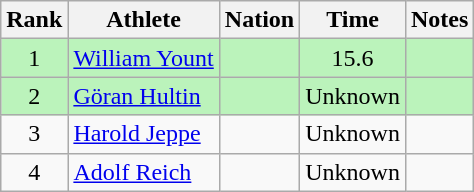<table class="wikitable sortable" style="text-align:center">
<tr>
<th>Rank</th>
<th>Athlete</th>
<th>Nation</th>
<th>Time</th>
<th>Notes</th>
</tr>
<tr bgcolor=bbf3bb>
<td>1</td>
<td align=left><a href='#'>William Yount</a></td>
<td align=left></td>
<td>15.6</td>
<td></td>
</tr>
<tr bgcolor=bbf3bb>
<td>2</td>
<td align=left><a href='#'>Göran Hultin</a></td>
<td align=left></td>
<td>Unknown</td>
<td></td>
</tr>
<tr>
<td>3</td>
<td align=left><a href='#'>Harold Jeppe</a></td>
<td align=left></td>
<td>Unknown</td>
<td></td>
</tr>
<tr>
<td>4</td>
<td align=left><a href='#'>Adolf Reich</a></td>
<td align=left></td>
<td>Unknown</td>
<td></td>
</tr>
</table>
